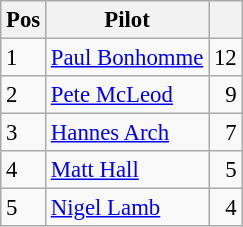<table class="wikitable" style="font-size: 95%;">
<tr>
<th>Pos</th>
<th>Pilot</th>
<th></th>
</tr>
<tr>
<td>1</td>
<td> <a href='#'>Paul Bonhomme</a></td>
<td align="right">12</td>
</tr>
<tr>
<td>2</td>
<td> <a href='#'>Pete McLeod</a></td>
<td align="right">9</td>
</tr>
<tr>
<td>3</td>
<td> <a href='#'>Hannes Arch</a></td>
<td align="right">7</td>
</tr>
<tr>
<td>4</td>
<td> <a href='#'>Matt Hall</a></td>
<td align="right">5</td>
</tr>
<tr>
<td>5</td>
<td> <a href='#'>Nigel Lamb</a></td>
<td align="right">4</td>
</tr>
</table>
